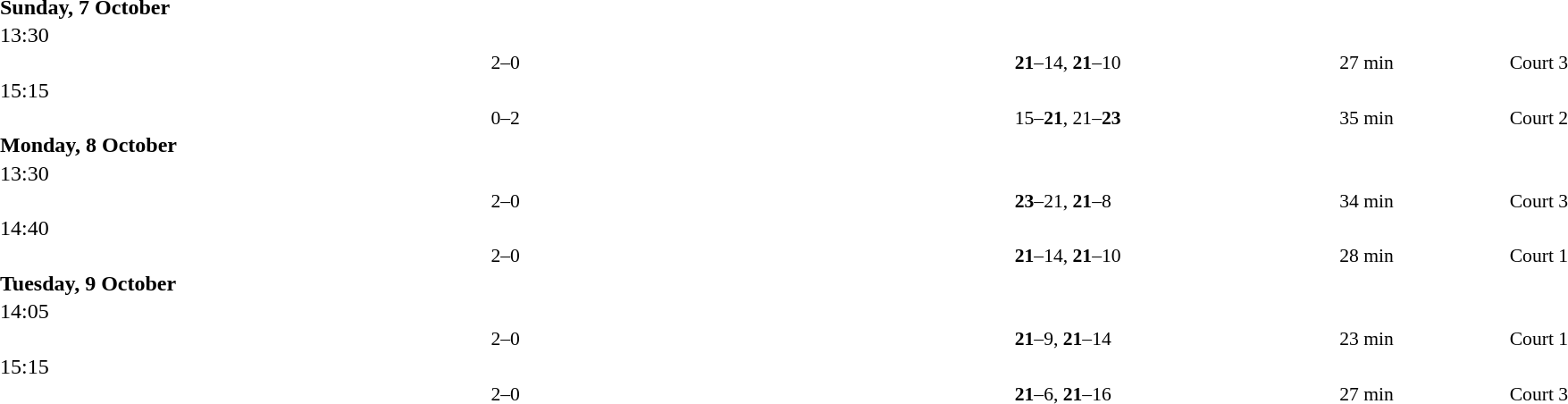<table style="width:100%;" cellspacing="1">
<tr>
<th width=25%></th>
<th width=10%></th>
<th width=25%></th>
</tr>
<tr>
<td><strong>Sunday, 7 October</strong></td>
</tr>
<tr>
<td>13:30</td>
</tr>
<tr style=font-size:90%>
<td align=right><strong></strong></td>
<td align=center>2–0</td>
<td></td>
<td><strong>21</strong>–14, <strong>21</strong>–10</td>
<td>27 min</td>
<td>Court 3</td>
</tr>
<tr>
<td>15:15</td>
</tr>
<tr style=font-size:90%>
<td align=right></td>
<td align=center>0–2</td>
<td><strong></strong></td>
<td>15–<strong>21</strong>, 21–<strong>23</strong></td>
<td>35 min</td>
<td>Court 2</td>
</tr>
<tr>
<td><strong>Monday, 8 October</strong></td>
</tr>
<tr>
<td>13:30</td>
</tr>
<tr style=font-size:90%>
<td align=right><strong></strong></td>
<td align=center>2–0</td>
<td></td>
<td><strong>23</strong>–21, <strong>21</strong>–8</td>
<td>34 min</td>
<td>Court 3</td>
</tr>
<tr>
<td>14:40</td>
</tr>
<tr style=font-size:90%>
<td align=right><strong></strong></td>
<td align=center>2–0</td>
<td></td>
<td><strong>21</strong>–14, <strong>21</strong>–10</td>
<td>28 min</td>
<td>Court 1</td>
</tr>
<tr>
<td><strong>Tuesday, 9 October</strong></td>
</tr>
<tr>
<td>14:05</td>
</tr>
<tr style=font-size:90%>
<td align=right><strong></strong></td>
<td align=center>2–0</td>
<td></td>
<td><strong>21</strong>–9, <strong>21</strong>–14</td>
<td>23 min</td>
<td>Court 1</td>
</tr>
<tr>
<td>15:15</td>
</tr>
<tr style=font-size:90%>
<td align=right><strong></strong></td>
<td align=center>2–0</td>
<td></td>
<td><strong>21</strong>–6, <strong>21</strong>–16</td>
<td>27 min</td>
<td>Court 3</td>
</tr>
</table>
